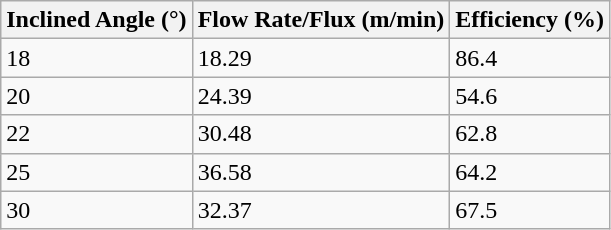<table class="wikitable">
<tr>
<th>Inclined Angle (°)</th>
<th>Flow Rate/Flux (m/min)</th>
<th>Efficiency (%)</th>
</tr>
<tr>
<td>18</td>
<td>18.29</td>
<td>86.4</td>
</tr>
<tr>
<td>20</td>
<td>24.39</td>
<td>54.6</td>
</tr>
<tr>
<td>22</td>
<td>30.48</td>
<td>62.8</td>
</tr>
<tr>
<td>25</td>
<td>36.58</td>
<td>64.2</td>
</tr>
<tr>
<td>30</td>
<td>32.37</td>
<td>67.5</td>
</tr>
</table>
